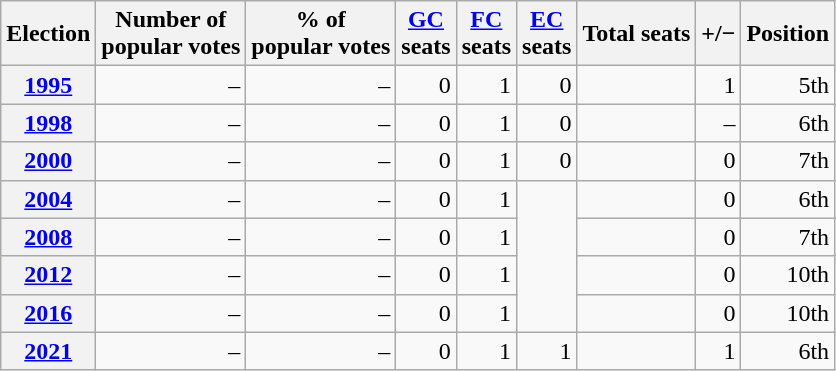<table class="wikitable" style="text-align: right;">
<tr align=center>
<th><strong>Election</strong></th>
<th>Number of<br>popular votes</th>
<th>% of<br>popular votes</th>
<th><a href='#'>GC</a><br>seats</th>
<th><a href='#'>FC</a><br>seats</th>
<th><a href='#'>EC</a><br>seats</th>
<th>Total seats</th>
<th>+/−</th>
<th>Position</th>
</tr>
<tr>
<th><a href='#'>1995</a></th>
<td>–</td>
<td>–</td>
<td>0</td>
<td>1</td>
<td>0</td>
<td></td>
<td>1</td>
<td>5th</td>
</tr>
<tr>
<th><a href='#'>1998</a></th>
<td>–</td>
<td>–</td>
<td>0</td>
<td>1</td>
<td>0</td>
<td></td>
<td>–</td>
<td>6th</td>
</tr>
<tr>
<th><a href='#'>2000</a></th>
<td>–</td>
<td>–</td>
<td>0</td>
<td>1</td>
<td>0</td>
<td></td>
<td>0</td>
<td>7th</td>
</tr>
<tr>
<th><a href='#'>2004</a></th>
<td>–</td>
<td>–</td>
<td>0</td>
<td>1</td>
<td rowspan=4></td>
<td></td>
<td>0</td>
<td>6th</td>
</tr>
<tr>
<th><a href='#'>2008</a></th>
<td>–</td>
<td>–</td>
<td>0</td>
<td>1</td>
<td></td>
<td>0</td>
<td>7th</td>
</tr>
<tr>
<th><a href='#'>2012</a></th>
<td>–</td>
<td>–</td>
<td>0</td>
<td>1</td>
<td></td>
<td>0</td>
<td>10th</td>
</tr>
<tr>
<th><a href='#'>2016</a></th>
<td>–</td>
<td>–</td>
<td>0</td>
<td>1</td>
<td></td>
<td>0</td>
<td>10th</td>
</tr>
<tr>
<th><a href='#'>2021</a></th>
<td>–</td>
<td>–</td>
<td>0</td>
<td>1</td>
<td>1</td>
<td></td>
<td>1</td>
<td>6th</td>
</tr>
</table>
